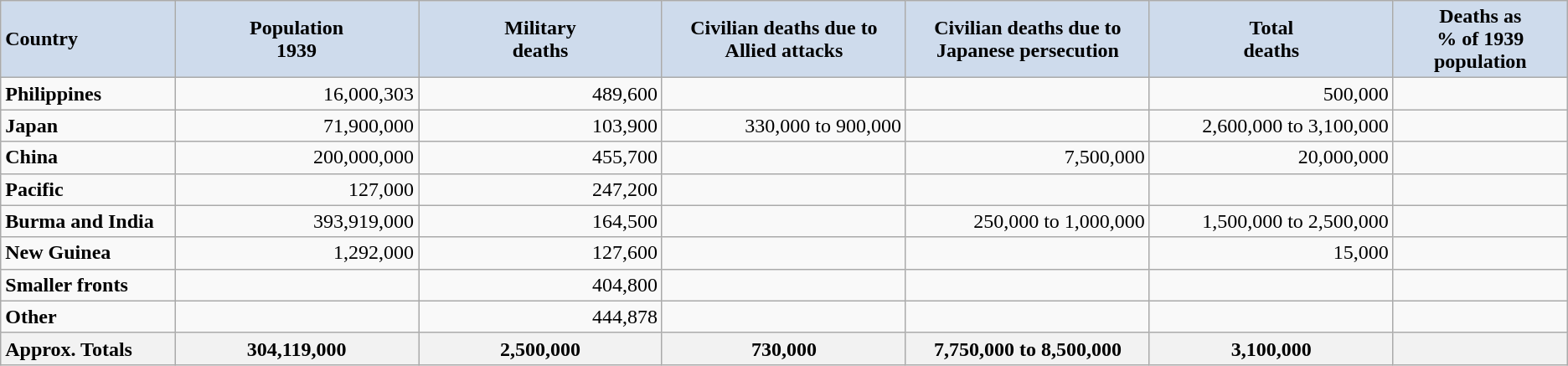<table class="wikitable sortable" style="text-align:right">
<tr>
<th style="background-color:#cedbec; width:10%; text-align:left">Country</th>
<th style="background-color:#cedbec; width:14%">Population<br>1939</th>
<th style="background-color:#cedbec; width:14%">Military<br>deaths</th>
<th style="background-color:#cedbec; width:14%">Civilian deaths due to<br>Allied attacks</th>
<th style="background-color:#cedbec; width:14%">Civilian deaths due to<br>Japanese persecution</th>
<th style="background-color:#cedbec; width:14%">Total<br>deaths</th>
<th style="background-color:#cedbec; width:10%">Deaths as<br>% of 1939 population</th>
</tr>
<tr>
<td style="text-align:left"><strong>Philippines</strong></td>
<td>16,000,303</td>
<td>489,600</td>
<td></td>
<td></td>
<td>500,000</td>
<td></td>
</tr>
<tr>
<td style="text-align:left"><strong>Japan</strong></td>
<td>71,900,000</td>
<td>103,900</td>
<td>330,000 to 900,000</td>
<td></td>
<td>2,600,000 to 3,100,000</td>
<td></td>
</tr>
<tr>
<td style="text-align:left"><strong>China</strong></td>
<td>200,000,000</td>
<td>455,700</td>
<td></td>
<td>7,500,000</td>
<td>20,000,000</td>
<td></td>
</tr>
<tr>
<td style="text-align:left"><strong>Pacific</strong></td>
<td>127,000</td>
<td>247,200</td>
<td></td>
<td></td>
<td></td>
<td></td>
</tr>
<tr>
<td style="text-align:left"><strong>Burma and India</strong></td>
<td>393,919,000</td>
<td>164,500</td>
<td></td>
<td>250,000 to 1,000,000</td>
<td>1,500,000 to 2,500,000</td>
<td></td>
</tr>
<tr>
<td style="text-align:left"><strong>New Guinea</strong></td>
<td>1,292,000</td>
<td>127,600</td>
<td></td>
<td></td>
<td>15,000</td>
<td></td>
</tr>
<tr>
<td style="text-align:left"><strong>Smaller fronts</strong></td>
<td></td>
<td>404,800</td>
<td></td>
<td></td>
<td></td>
<td></td>
</tr>
<tr>
<td style="text-align:left"><strong>Other</strong></td>
<td></td>
<td>444,878</td>
<td></td>
<td></td>
<td></td>
<td></td>
</tr>
<tr class="sortbottom">
<th style="text-align:left"><strong>Approx. Totals</strong></th>
<th><strong>304,119,000</strong></th>
<th>2,500,000</th>
<th>730,000</th>
<th>7,750,000 to 8,500,000</th>
<th>3,100,000</th>
<th></th>
</tr>
</table>
